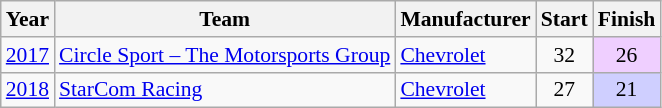<table class="wikitable" style="font-size: 90%;">
<tr>
<th>Year</th>
<th>Team</th>
<th>Manufacturer</th>
<th>Start</th>
<th>Finish</th>
</tr>
<tr>
<td><a href='#'>2017</a></td>
<td><a href='#'>Circle Sport – The Motorsports Group</a></td>
<td><a href='#'>Chevrolet</a></td>
<td align=center>32</td>
<td align=center style="background:#EFCFFF;">26</td>
</tr>
<tr>
<td><a href='#'>2018</a></td>
<td><a href='#'>StarCom Racing</a></td>
<td><a href='#'>Chevrolet</a></td>
<td align=center>27</td>
<td align=center style="background:#CFCFFF;">21</td>
</tr>
</table>
